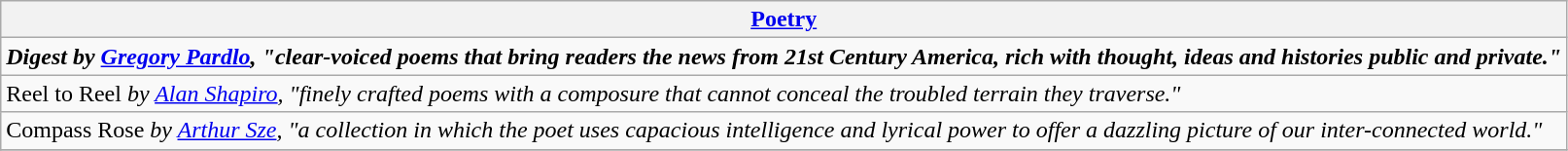<table class="wikitable" style="float:left; float:none;">
<tr>
<th><a href='#'>Poetry</a></th>
</tr>
<tr>
<td><strong><em>Digest<em> by <a href='#'>Gregory Pardlo</a><strong>, "clear-voiced poems that bring readers the news from 21st Century America, rich with thought, ideas and histories public and private."</td>
</tr>
<tr>
<td></em>Reel to Reel<em> by <a href='#'>Alan Shapiro</a>, "finely crafted poems with a composure that cannot conceal the troubled terrain they traverse."</td>
</tr>
<tr>
<td></em>Compass Rose<em> by <a href='#'>Arthur Sze</a>, "a collection in which the poet uses capacious intelligence and lyrical power to offer a dazzling picture of our inter-connected world."</td>
</tr>
<tr>
</tr>
</table>
